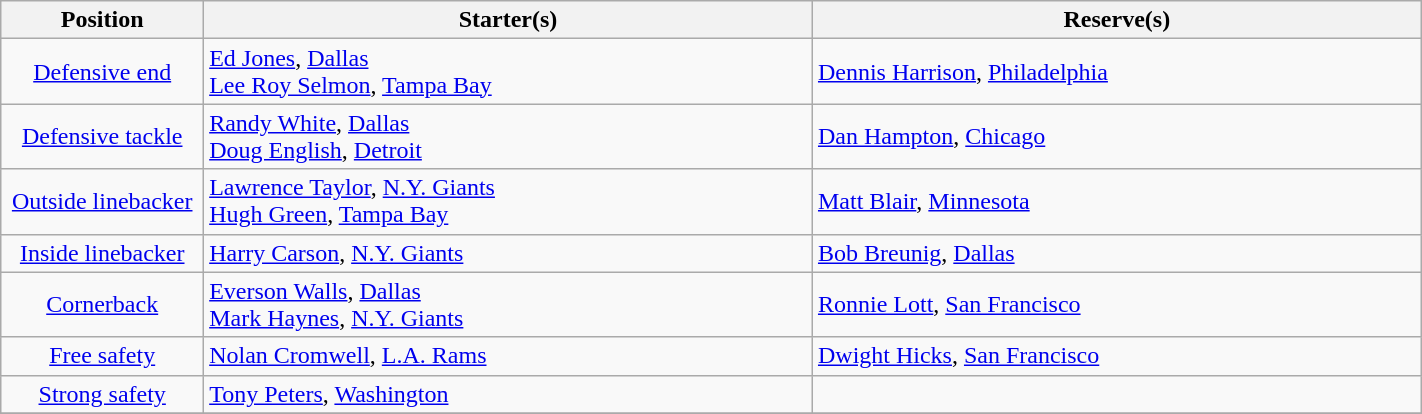<table class="wikitable" width=75%>
<tr>
<th width=10%>Position</th>
<th width=30%>Starter(s)</th>
<th width=30%>Reserve(s)</th>
</tr>
<tr>
<td align=center><a href='#'>Defensive end</a></td>
<td> <a href='#'>Ed Jones</a>, <a href='#'>Dallas</a><br> <a href='#'>Lee Roy Selmon</a>, <a href='#'>Tampa Bay</a></td>
<td> <a href='#'>Dennis Harrison</a>, <a href='#'>Philadelphia</a></td>
</tr>
<tr>
<td align=center><a href='#'>Defensive tackle</a></td>
<td> <a href='#'>Randy White</a>, <a href='#'>Dallas</a><br> <a href='#'>Doug English</a>, <a href='#'>Detroit</a></td>
<td> <a href='#'>Dan Hampton</a>, <a href='#'>Chicago</a></td>
</tr>
<tr>
<td align=center><a href='#'>Outside linebacker</a></td>
<td> <a href='#'>Lawrence Taylor</a>, <a href='#'>N.Y. Giants</a><br> <a href='#'>Hugh Green</a>, <a href='#'>Tampa Bay</a></td>
<td> <a href='#'>Matt Blair</a>, <a href='#'>Minnesota</a></td>
</tr>
<tr>
<td align=center><a href='#'>Inside linebacker</a></td>
<td> <a href='#'>Harry Carson</a>, <a href='#'>N.Y. Giants</a></td>
<td> <a href='#'>Bob Breunig</a>, <a href='#'>Dallas</a></td>
</tr>
<tr>
<td align=center><a href='#'>Cornerback</a></td>
<td> <a href='#'>Everson Walls</a>, <a href='#'>Dallas</a><br> <a href='#'>Mark Haynes</a>, <a href='#'>N.Y. Giants</a></td>
<td> <a href='#'>Ronnie Lott</a>, <a href='#'>San Francisco</a></td>
</tr>
<tr>
<td align=center><a href='#'>Free safety</a></td>
<td> <a href='#'>Nolan Cromwell</a>, <a href='#'>L.A. Rams</a></td>
<td> <a href='#'>Dwight Hicks</a>, <a href='#'>San Francisco</a></td>
</tr>
<tr>
<td align=center><a href='#'>Strong safety</a></td>
<td> <a href='#'>Tony Peters</a>, <a href='#'>Washington</a></td>
<td></td>
</tr>
<tr>
</tr>
</table>
